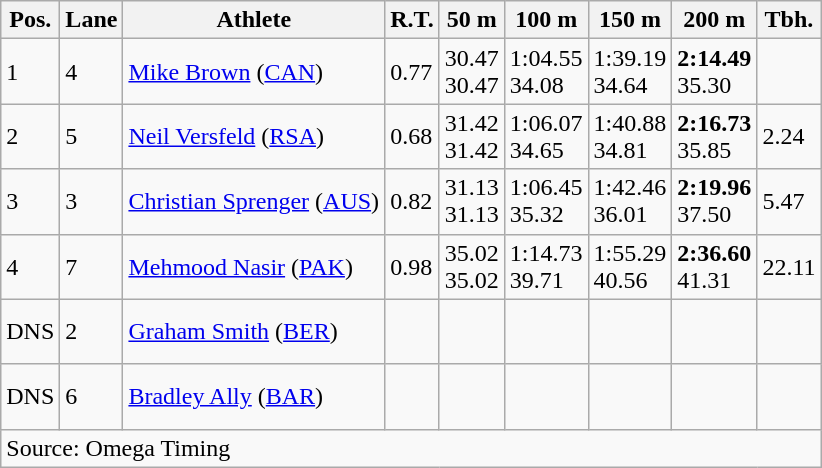<table class="wikitable">
<tr>
<th>Pos.</th>
<th>Lane</th>
<th>Athlete</th>
<th>R.T.</th>
<th>50 m</th>
<th>100 m</th>
<th>150 m</th>
<th>200 m</th>
<th>Tbh.</th>
</tr>
<tr>
<td>1</td>
<td>4</td>
<td> <a href='#'>Mike Brown</a> (<a href='#'>CAN</a>)</td>
<td>0.77</td>
<td>30.47<br>30.47</td>
<td>1:04.55<br>34.08</td>
<td>1:39.19<br>34.64</td>
<td><strong>2:14.49</strong><br>35.30</td>
<td> </td>
</tr>
<tr>
<td>2</td>
<td>5</td>
<td> <a href='#'>Neil Versfeld</a> (<a href='#'>RSA</a>)</td>
<td>0.68</td>
<td>31.42<br>31.42</td>
<td>1:06.07<br>34.65</td>
<td>1:40.88<br>34.81</td>
<td><strong>2:16.73</strong><br>35.85</td>
<td>2.24</td>
</tr>
<tr>
<td>3</td>
<td>3</td>
<td> <a href='#'>Christian Sprenger</a> (<a href='#'>AUS</a>)</td>
<td>0.82</td>
<td>31.13<br>31.13</td>
<td>1:06.45<br>35.32</td>
<td>1:42.46<br>36.01</td>
<td><strong>2:19.96</strong><br>37.50</td>
<td>5.47</td>
</tr>
<tr>
<td>4</td>
<td>7</td>
<td> <a href='#'>Mehmood Nasir</a> (<a href='#'>PAK</a>)</td>
<td>0.98</td>
<td>35.02<br>35.02</td>
<td>1:14.73<br>39.71</td>
<td>1:55.29<br>40.56</td>
<td><strong>2:36.60</strong><br>41.31</td>
<td>22.11</td>
</tr>
<tr>
<td>DNS</td>
<td>2</td>
<td> <a href='#'>Graham Smith</a> (<a href='#'>BER</a>)</td>
<td> </td>
<td><br> </td>
<td><br> </td>
<td><br> </td>
<td></td>
<td></td>
</tr>
<tr>
<td>DNS</td>
<td>6</td>
<td> <a href='#'>Bradley Ally</a> (<a href='#'>BAR</a>)</td>
<td> </td>
<td><br> </td>
<td><br> </td>
<td><br> </td>
<td></td>
<td></td>
</tr>
<tr>
<td colspan="9">Source: Omega Timing</td>
</tr>
</table>
